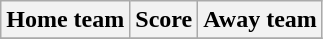<table class="wikitable" style="text-align: center">
<tr>
<th>Home team</th>
<th>Score</th>
<th>Away team</th>
</tr>
<tr>
</tr>
</table>
